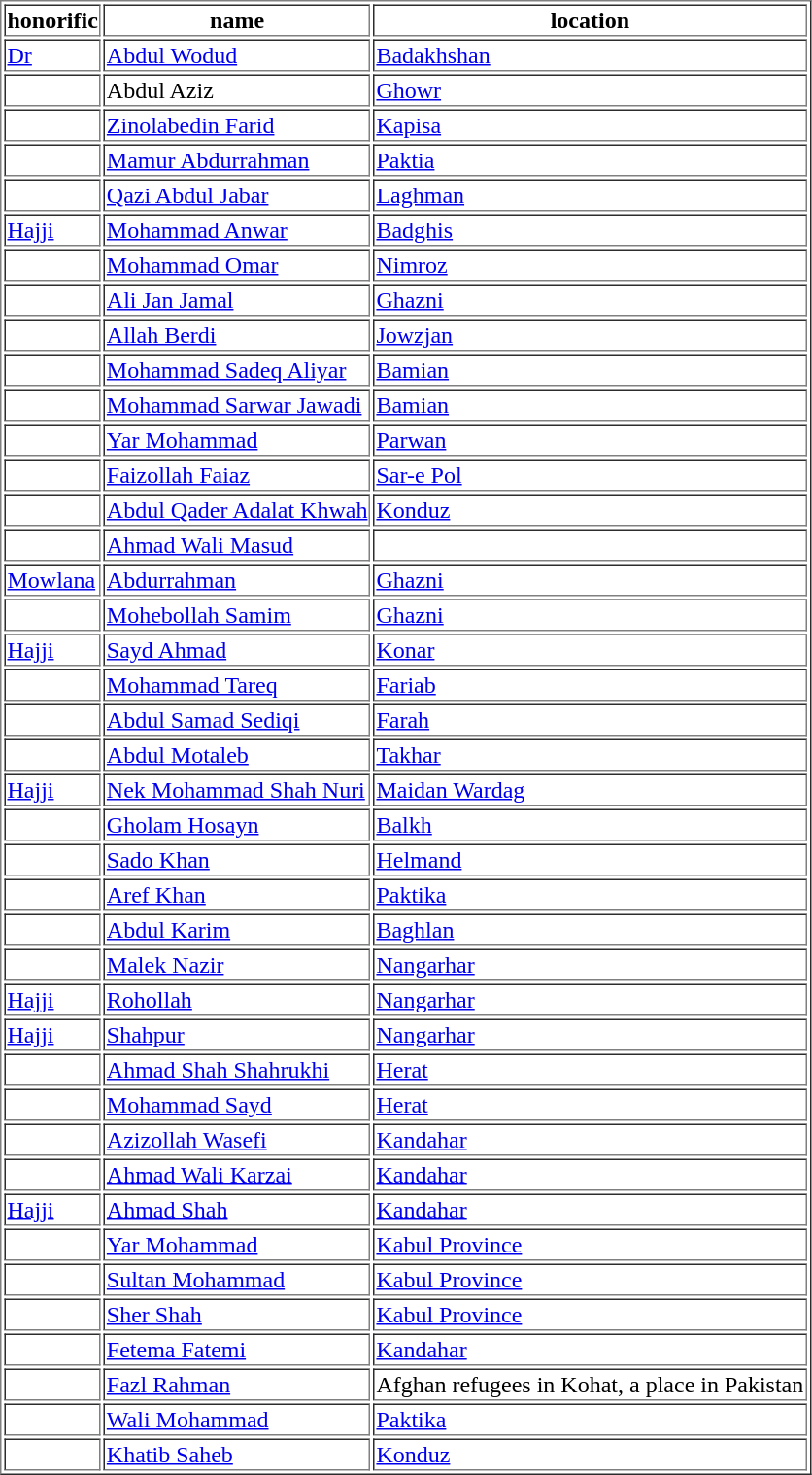<table border="1">
<tr>
<th>honorific</th>
<th>name</th>
<th>location</th>
</tr>
<tr>
<td><a href='#'>Dr</a></td>
<td><a href='#'>Abdul Wodud</a></td>
<td><a href='#'>Badakhshan</a></td>
</tr>
<tr>
<td></td>
<td>Abdul Aziz</td>
<td><a href='#'>Ghowr</a></td>
</tr>
<tr>
<td></td>
<td><a href='#'>Zinolabedin Farid</a></td>
<td><a href='#'>Kapisa</a></td>
</tr>
<tr>
<td></td>
<td><a href='#'>Mamur Abdurrahman</a></td>
<td><a href='#'>Paktia</a></td>
</tr>
<tr>
<td></td>
<td><a href='#'>Qazi Abdul Jabar</a></td>
<td><a href='#'>Laghman</a></td>
</tr>
<tr>
<td><a href='#'>Hajji</a></td>
<td><a href='#'>Mohammad Anwar</a></td>
<td><a href='#'>Badghis</a></td>
</tr>
<tr>
<td></td>
<td><a href='#'>Mohammad Omar</a></td>
<td><a href='#'>Nimroz</a></td>
</tr>
<tr>
<td></td>
<td><a href='#'>Ali Jan Jamal</a></td>
<td><a href='#'>Ghazni</a></td>
</tr>
<tr>
<td></td>
<td><a href='#'>Allah Berdi</a></td>
<td><a href='#'>Jowzjan</a></td>
</tr>
<tr>
<td></td>
<td><a href='#'>Mohammad Sadeq Aliyar</a></td>
<td><a href='#'>Bamian</a></td>
</tr>
<tr>
<td></td>
<td><a href='#'>Mohammad Sarwar Jawadi</a></td>
<td><a href='#'>Bamian</a></td>
</tr>
<tr>
<td></td>
<td><a href='#'>Yar Mohammad</a></td>
<td><a href='#'>Parwan</a></td>
</tr>
<tr>
<td></td>
<td><a href='#'>Faizollah Faiaz</a></td>
<td><a href='#'>Sar-e Pol</a></td>
</tr>
<tr>
<td></td>
<td><a href='#'>Abdul Qader Adalat Khwah</a></td>
<td><a href='#'>Konduz</a></td>
</tr>
<tr>
<td></td>
<td><a href='#'>Ahmad Wali Masud</a></td>
<td></td>
</tr>
<tr>
<td><a href='#'>Mowlana</a></td>
<td><a href='#'>Abdurrahman</a></td>
<td><a href='#'>Ghazni</a></td>
</tr>
<tr>
<td></td>
<td><a href='#'>Mohebollah Samim</a></td>
<td><a href='#'>Ghazni</a></td>
</tr>
<tr>
<td><a href='#'>Hajji</a></td>
<td><a href='#'>Sayd Ahmad</a></td>
<td><a href='#'>Konar</a></td>
</tr>
<tr>
<td></td>
<td><a href='#'>Mohammad Tareq</a></td>
<td><a href='#'>Fariab</a></td>
</tr>
<tr>
<td></td>
<td><a href='#'>Abdul Samad Sediqi</a></td>
<td><a href='#'>Farah</a></td>
</tr>
<tr>
<td></td>
<td><a href='#'>Abdul Motaleb</a></td>
<td><a href='#'>Takhar</a></td>
</tr>
<tr>
<td><a href='#'>Hajji</a></td>
<td><a href='#'>Nek Mohammad Shah Nuri</a></td>
<td><a href='#'>Maidan Wardag</a></td>
</tr>
<tr>
<td></td>
<td><a href='#'>Gholam Hosayn</a></td>
<td><a href='#'>Balkh</a></td>
</tr>
<tr>
<td></td>
<td><a href='#'>Sado Khan</a></td>
<td><a href='#'>Helmand</a></td>
</tr>
<tr>
<td></td>
<td><a href='#'>Aref Khan</a></td>
<td><a href='#'>Paktika</a></td>
</tr>
<tr>
<td></td>
<td><a href='#'>Abdul Karim</a></td>
<td><a href='#'>Baghlan</a></td>
</tr>
<tr>
<td></td>
<td><a href='#'>Malek Nazir</a></td>
<td><a href='#'>Nangarhar</a></td>
</tr>
<tr>
<td><a href='#'>Hajji</a></td>
<td><a href='#'>Rohollah</a></td>
<td><a href='#'>Nangarhar</a></td>
</tr>
<tr>
<td><a href='#'>Hajji</a></td>
<td><a href='#'>Shahpur</a></td>
<td><a href='#'>Nangarhar</a></td>
</tr>
<tr>
<td></td>
<td><a href='#'>Ahmad Shah Shahrukhi</a></td>
<td><a href='#'>Herat</a></td>
</tr>
<tr>
<td></td>
<td><a href='#'>Mohammad Sayd</a></td>
<td><a href='#'>Herat</a></td>
</tr>
<tr>
<td></td>
<td><a href='#'>Azizollah Wasefi</a></td>
<td><a href='#'>Kandahar</a></td>
</tr>
<tr>
<td></td>
<td><a href='#'>Ahmad Wali Karzai</a></td>
<td><a href='#'>Kandahar</a></td>
</tr>
<tr>
<td><a href='#'>Hajji</a></td>
<td><a href='#'>Ahmad Shah</a></td>
<td><a href='#'>Kandahar</a></td>
</tr>
<tr>
<td></td>
<td><a href='#'>Yar Mohammad</a></td>
<td><a href='#'>Kabul Province</a></td>
</tr>
<tr>
<td></td>
<td><a href='#'>Sultan Mohammad</a></td>
<td><a href='#'>Kabul Province</a></td>
</tr>
<tr>
<td></td>
<td><a href='#'>Sher Shah</a></td>
<td><a href='#'>Kabul Province</a></td>
</tr>
<tr>
<td></td>
<td><a href='#'>Fetema Fatemi</a></td>
<td><a href='#'>Kandahar</a></td>
</tr>
<tr>
<td></td>
<td><a href='#'>Fazl Rahman</a></td>
<td>Afghan refugees in Kohat, a place in Pakistan</td>
</tr>
<tr>
<td></td>
<td><a href='#'>Wali Mohammad</a></td>
<td><a href='#'>Paktika</a></td>
</tr>
<tr>
<td></td>
<td><a href='#'>Khatib Saheb</a></td>
<td><a href='#'>Konduz</a></td>
</tr>
</table>
